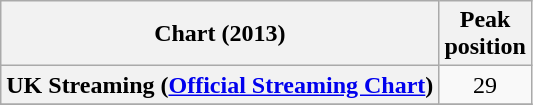<table class="wikitable sortable plainrowheaders">
<tr>
<th scope="col">Chart (2013)</th>
<th scope="col">Peak<br>position</th>
</tr>
<tr>
<th scope="row">UK Streaming (<a href='#'>Official Streaming Chart</a>)</th>
<td align=center>29</td>
</tr>
<tr>
</tr>
</table>
